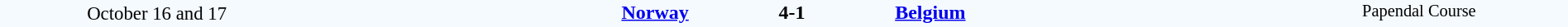<table style="width: 100%; background:#F5FAFF;" cellspacing="0">
<tr>
<td style=font-size:95% align=center rowspan=3 width=20%>October 16 and 17</td>
</tr>
<tr>
<td width=24% align=right><strong><a href='#'>Norway</a></strong> </td>
<td align=center width=13%><strong>4-1</strong></td>
<td width=24%> <strong><a href='#'>Belgium</a></strong></td>
<td style=font-size:85% rowspan=3 valign=top align=center>Papendal Course</td>
</tr>
<tr style=font-size:85%>
<td align=right valign=top></td>
<td></td>
<td valign=top></td>
</tr>
</table>
